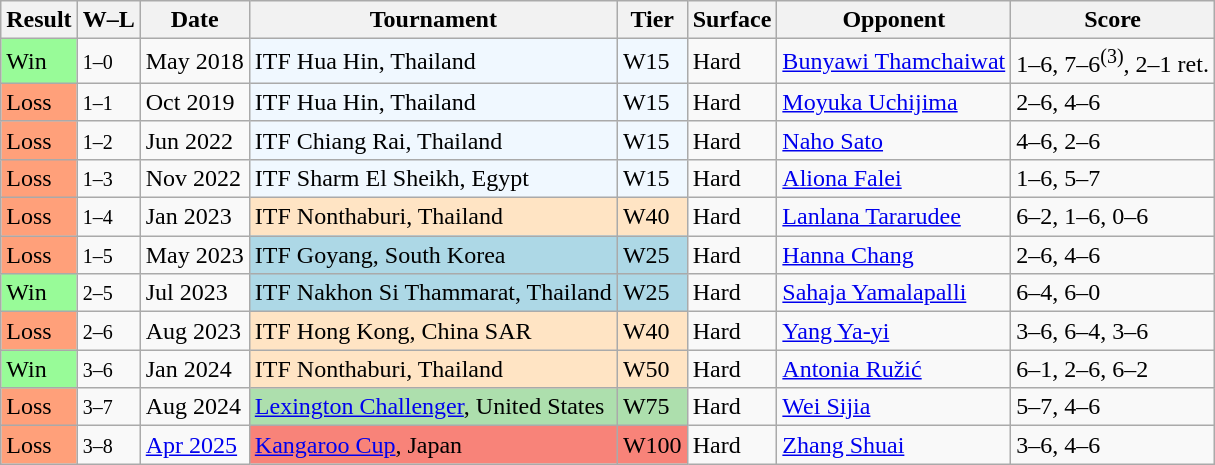<table class="sortable wikitable">
<tr>
<th>Result</th>
<th class="unsortable">W–L</th>
<th>Date</th>
<th>Tournament</th>
<th>Tier</th>
<th>Surface</th>
<th>Opponent</th>
<th class="unsortable">Score</th>
</tr>
<tr>
<td style="background:#98fb98;">Win</td>
<td><small>1–0</small></td>
<td>May 2018</td>
<td style="background:#f0f8ff;">ITF Hua Hin, Thailand</td>
<td style="background:#f0f8ff;">W15</td>
<td>Hard</td>
<td> <a href='#'>Bunyawi Thamchaiwat</a></td>
<td>1–6, 7–6<sup>(3)</sup>, 2–1 ret.</td>
</tr>
<tr>
<td bgcolor=ffa07a>Loss</td>
<td><small>1–1</small></td>
<td>Oct 2019</td>
<td style="background:#f0f8ff;">ITF Hua Hin, Thailand</td>
<td style="background:#f0f8ff;">W15</td>
<td>Hard</td>
<td> <a href='#'>Moyuka Uchijima</a></td>
<td>2–6, 4–6</td>
</tr>
<tr>
<td bgcolor=ffa07a>Loss</td>
<td><small>1–2</small></td>
<td>Jun 2022</td>
<td style="background:#f0f8ff;">ITF Chiang Rai, Thailand</td>
<td style="background:#f0f8ff;">W15</td>
<td>Hard</td>
<td> <a href='#'>Naho Sato</a></td>
<td>4–6, 2–6</td>
</tr>
<tr>
<td bgcolor=ffa07a>Loss</td>
<td><small>1–3</small></td>
<td>Nov 2022</td>
<td style="background:#f0f8ff;">ITF Sharm El Sheikh, Egypt</td>
<td style="background:#f0f8ff;">W15</td>
<td>Hard</td>
<td> <a href='#'>Aliona Falei</a></td>
<td>1–6, 5–7</td>
</tr>
<tr>
<td bgcolor=ffa07a>Loss</td>
<td><small>1–4</small></td>
<td>Jan 2023</td>
<td style="background:#ffe4c4;">ITF Nonthaburi, Thailand</td>
<td style="background:#ffe4c4;">W40</td>
<td>Hard</td>
<td> <a href='#'>Lanlana Tararudee</a></td>
<td>6–2, 1–6, 0–6</td>
</tr>
<tr>
<td bgcolor=ffa07a>Loss</td>
<td><small>1–5</small></td>
<td>May 2023</td>
<td style="background:lightblue;">ITF Goyang, South Korea</td>
<td style="background:lightblue;">W25</td>
<td>Hard</td>
<td> <a href='#'>Hanna Chang</a></td>
<td>2–6, 4–6</td>
</tr>
<tr>
<td style="background:#98fb98;">Win</td>
<td><small>2–5</small></td>
<td>Jul 2023</td>
<td style="background:lightblue;">ITF Nakhon Si Thammarat, Thailand</td>
<td style="background:lightblue;">W25</td>
<td>Hard</td>
<td> <a href='#'>Sahaja Yamalapalli</a></td>
<td>6–4, 6–0</td>
</tr>
<tr>
<td bgcolor="ffa07a">Loss</td>
<td><small>2–6</small></td>
<td>Aug 2023</td>
<td style="background:#ffe4c4;">ITF Hong Kong, China SAR</td>
<td style="background:#ffe4c4;">W40</td>
<td>Hard</td>
<td> <a href='#'>Yang Ya-yi</a></td>
<td>3–6, 6–4, 3–6</td>
</tr>
<tr>
<td style="background:#98fb98;">Win</td>
<td><small>3–6</small></td>
<td>Jan 2024</td>
<td style="background:#ffe4c4;">ITF Nonthaburi, Thailand</td>
<td style="background:#ffe4c4;">W50</td>
<td>Hard</td>
<td> <a href='#'>Antonia Ružić</a></td>
<td>6–1, 2–6, 6–2</td>
</tr>
<tr>
<td bgcolor="ffa07a">Loss</td>
<td><small>3–7</small></td>
<td>Aug 2024</td>
<td style="background:#addfad;"><a href='#'>Lexington Challenger</a>, United States</td>
<td style="background:#addfad;">W75</td>
<td>Hard</td>
<td> <a href='#'>Wei Sijia</a></td>
<td>5–7, 4–6</td>
</tr>
<tr>
<td bgcolor=ffa07a>Loss</td>
<td><small>3–8</small></td>
<td><a href='#'>Apr 2025</a></td>
<td style="background:#f88379;"><a href='#'>Kangaroo Cup</a>, Japan</td>
<td style="background:#f88379;">W100</td>
<td>Hard</td>
<td> <a href='#'>Zhang Shuai</a></td>
<td>3–6, 4–6</td>
</tr>
</table>
